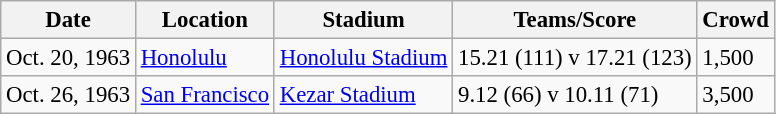<table class="wikitable" style="font-size: 95%;">
<tr>
<th>Date</th>
<th>Location</th>
<th>Stadium</th>
<th>Teams/Score</th>
<th>Crowd</th>
</tr>
<tr>
<td>Oct. 20, 1963</td>
<td><a href='#'>Honolulu</a></td>
<td><a href='#'>Honolulu Stadium</a></td>
<td> 15.21 (111) v  17.21 (123)</td>
<td>1,500</td>
</tr>
<tr>
<td>Oct. 26, 1963</td>
<td><a href='#'>San Francisco</a></td>
<td><a href='#'>Kezar Stadium</a></td>
<td> 9.12 (66) v  10.11 (71)</td>
<td>3,500</td>
</tr>
</table>
